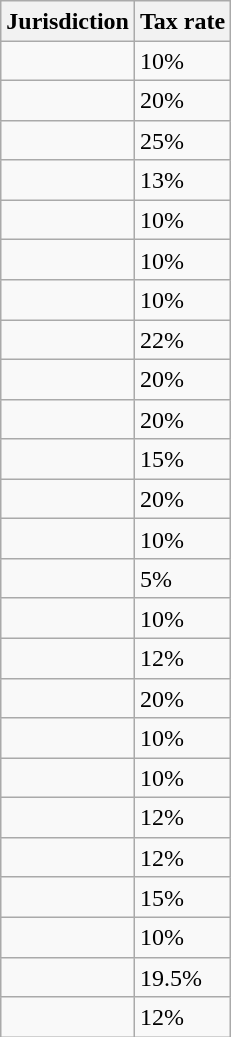<table class="wikitable sortable nowrap" style=line-height:1.2>
<tr>
<th>Jurisdiction</th>
<th>Tax rate</th>
</tr>
<tr>
<td></td>
<td>10%</td>
</tr>
<tr>
<td></td>
<td>20%</td>
</tr>
<tr>
<td></td>
<td>25%</td>
</tr>
<tr>
<td></td>
<td>13%</td>
</tr>
<tr>
<td></td>
<td>10%</td>
</tr>
<tr>
<td></td>
<td>10%</td>
</tr>
<tr>
<td></td>
<td>10%</td>
</tr>
<tr>
<td></td>
<td>22%</td>
</tr>
<tr>
<td></td>
<td>20%</td>
</tr>
<tr>
<td></td>
<td>20%</td>
</tr>
<tr>
<td></td>
<td>15%</td>
</tr>
<tr>
<td></td>
<td>20%</td>
</tr>
<tr>
<td></td>
<td>10%</td>
</tr>
<tr>
<td></td>
<td>5%</td>
</tr>
<tr>
<td></td>
<td>10%</td>
</tr>
<tr>
<td></td>
<td>12%</td>
</tr>
<tr>
<td></td>
<td>20%</td>
</tr>
<tr>
<td></td>
<td>10%</td>
</tr>
<tr>
<td></td>
<td>10%</td>
</tr>
<tr>
<td></td>
<td>12%</td>
</tr>
<tr>
<td></td>
<td>12%</td>
</tr>
<tr>
<td></td>
<td>15%</td>
</tr>
<tr>
<td></td>
<td>10%</td>
</tr>
<tr>
<td></td>
<td>19.5%</td>
</tr>
<tr>
<td></td>
<td>12%</td>
</tr>
</table>
